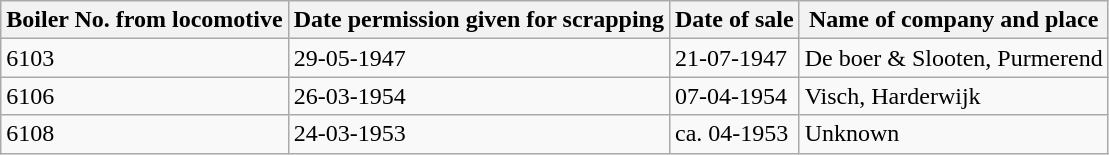<table class="wikitable sortable mw-collapsible">
<tr>
<th>Boiler No. from locomotive</th>
<th>Date permission given for scrapping</th>
<th>Date of sale</th>
<th>Name of company and place</th>
</tr>
<tr>
<td>6103</td>
<td>29-05-1947</td>
<td>21-07-1947</td>
<td>De boer & Slooten, Purmerend</td>
</tr>
<tr>
<td>6106</td>
<td>26-03-1954</td>
<td>07-04-1954</td>
<td>Visch, Harderwijk</td>
</tr>
<tr>
<td>6108</td>
<td>24-03-1953</td>
<td>ca. 04-1953</td>
<td>Unknown</td>
</tr>
</table>
